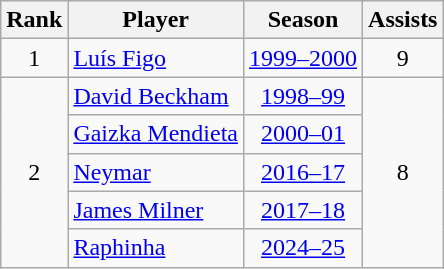<table class="wikitable">
<tr>
<th>Rank</th>
<th>Player</th>
<th>Season</th>
<th>Assists</th>
</tr>
<tr>
<td align=center>1</td>
<td> <a href='#'>Luís Figo</a></td>
<td align=center><a href='#'>1999–2000</a></td>
<td align=center>9</td>
</tr>
<tr>
<td rowspan=5 align=center>2</td>
<td> <a href='#'>David Beckham</a></td>
<td align=center><a href='#'>1998–99</a></td>
<td align=center rowspan=5>8</td>
</tr>
<tr>
<td> <a href='#'>Gaizka Mendieta</a></td>
<td align=center><a href='#'>2000–01</a></td>
</tr>
<tr>
<td> <a href='#'>Neymar</a></td>
<td align=center><a href='#'>2016–17</a></td>
</tr>
<tr>
<td> <a href='#'>James Milner</a></td>
<td align=center><a href='#'>2017–18</a></td>
</tr>
<tr>
<td> <a href='#'>Raphinha</a></td>
<td align=center><a href='#'>2024–25</a></td>
</tr>
</table>
